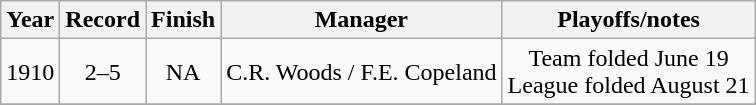<table class="wikitable">
<tr>
<th>Year</th>
<th>Record</th>
<th>Finish</th>
<th>Manager</th>
<th>Playoffs/notes</th>
</tr>
<tr align=center>
<td>1910</td>
<td>2–5</td>
<td>NA</td>
<td>C.R. Woods / F.E. Copeland</td>
<td>Team folded June 19<br>League folded August 21</td>
</tr>
<tr align=center>
</tr>
</table>
